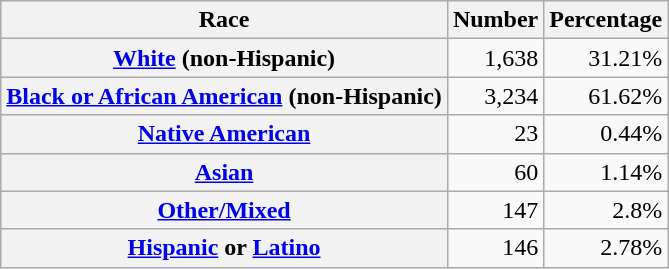<table class="wikitable" style="text-align:right">
<tr>
<th scope="col">Race</th>
<th scope="col">Number</th>
<th scope="col">Percentage</th>
</tr>
<tr>
<th scope="row"><a href='#'>White</a> (non-Hispanic)</th>
<td>1,638</td>
<td>31.21%</td>
</tr>
<tr>
<th scope="row"><a href='#'>Black or African American</a> (non-Hispanic)</th>
<td>3,234</td>
<td>61.62%</td>
</tr>
<tr>
<th scope="row"><a href='#'>Native American</a></th>
<td>23</td>
<td>0.44%</td>
</tr>
<tr>
<th scope="row"><a href='#'>Asian</a></th>
<td>60</td>
<td>1.14%</td>
</tr>
<tr>
<th scope="row"><a href='#'>Other/Mixed</a></th>
<td>147</td>
<td>2.8%</td>
</tr>
<tr>
<th scope="row"><a href='#'>Hispanic</a> or <a href='#'>Latino</a></th>
<td>146</td>
<td>2.78%</td>
</tr>
</table>
